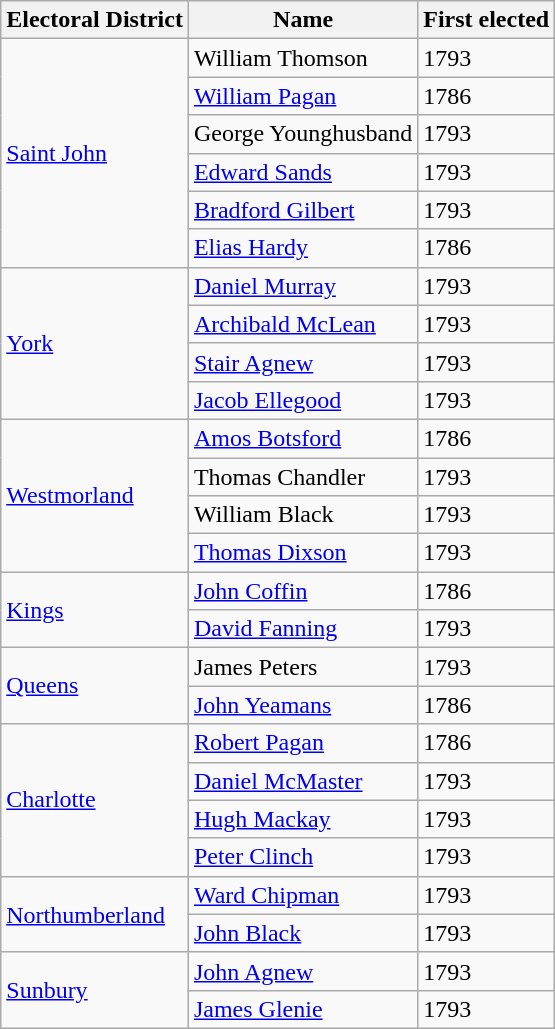<table class="wikitable">
<tr>
<th>Electoral District</th>
<th>Name</th>
<th>First elected</th>
</tr>
<tr>
<td rowspan="6"><a href='#'>Saint John</a></td>
<td>William Thomson</td>
<td>1793</td>
</tr>
<tr>
<td><a href='#'>William Pagan</a></td>
<td>1786</td>
</tr>
<tr>
<td>George Younghusband</td>
<td>1793</td>
</tr>
<tr>
<td><a href='#'>Edward Sands</a></td>
<td>1793</td>
</tr>
<tr>
<td><a href='#'>Bradford Gilbert</a></td>
<td>1793</td>
</tr>
<tr>
<td><a href='#'>Elias Hardy</a></td>
<td>1786</td>
</tr>
<tr>
<td rowspan="4"><a href='#'>York</a></td>
<td><a href='#'>Daniel Murray</a></td>
<td>1793</td>
</tr>
<tr>
<td><a href='#'>Archibald McLean</a></td>
<td>1793</td>
</tr>
<tr>
<td><a href='#'>Stair Agnew</a></td>
<td>1793</td>
</tr>
<tr>
<td><a href='#'>Jacob Ellegood</a></td>
<td>1793</td>
</tr>
<tr>
<td rowspan="4"><a href='#'>Westmorland</a></td>
<td><a href='#'>Amos Botsford</a></td>
<td>1786</td>
</tr>
<tr>
<td>Thomas Chandler</td>
<td>1793</td>
</tr>
<tr>
<td>William Black</td>
<td>1793</td>
</tr>
<tr>
<td><a href='#'>Thomas Dixson</a></td>
<td>1793</td>
</tr>
<tr>
<td rowspan="2"><a href='#'>Kings</a></td>
<td><a href='#'>John Coffin</a></td>
<td>1786</td>
</tr>
<tr>
<td><a href='#'>David Fanning</a></td>
<td>1793</td>
</tr>
<tr>
<td rowspan="2"><a href='#'>Queens</a></td>
<td>James Peters</td>
<td>1793</td>
</tr>
<tr>
<td><a href='#'>John Yeamans</a></td>
<td>1786</td>
</tr>
<tr>
<td rowspan="4"><a href='#'>Charlotte</a></td>
<td><a href='#'>Robert Pagan</a></td>
<td>1786</td>
</tr>
<tr>
<td><a href='#'>Daniel McMaster</a></td>
<td>1793</td>
</tr>
<tr>
<td><a href='#'>Hugh Mackay</a></td>
<td>1793</td>
</tr>
<tr>
<td><a href='#'>Peter Clinch</a></td>
<td>1793</td>
</tr>
<tr>
<td rowspan="2"><a href='#'>Northumberland</a></td>
<td><a href='#'>Ward Chipman</a></td>
<td>1793</td>
</tr>
<tr>
<td><a href='#'>John Black</a></td>
<td>1793</td>
</tr>
<tr>
<td rowspan="2"><a href='#'>Sunbury</a></td>
<td><a href='#'>John Agnew</a></td>
<td>1793</td>
</tr>
<tr>
<td><a href='#'>James Glenie</a></td>
<td>1793</td>
</tr>
</table>
